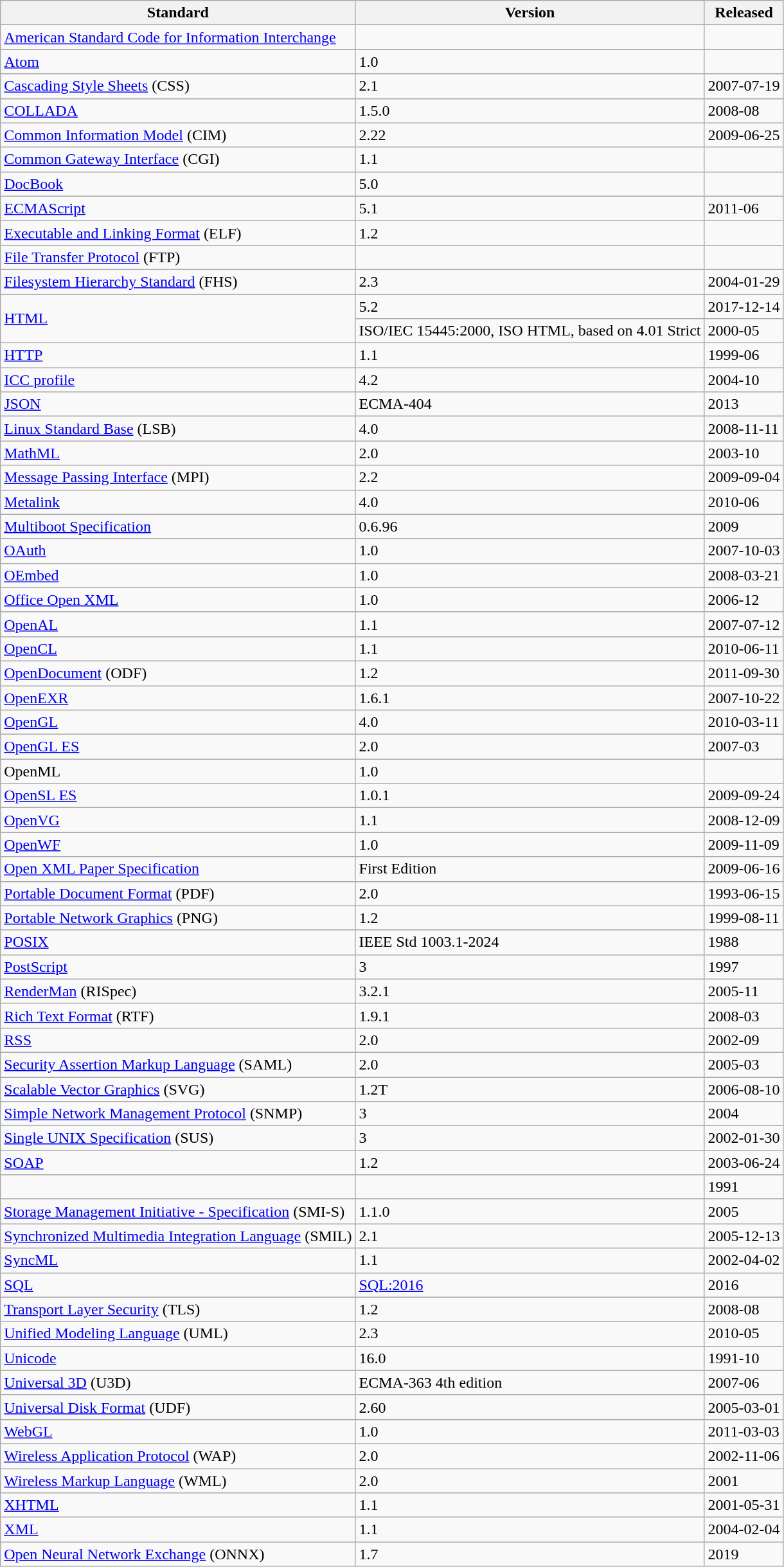<table class="wikitable sortable">
<tr>
<th>Standard</th>
<th>Version</th>
<th>Released</th>
</tr>
<tr>
<td><a href='#'>American Standard Code for Information Interchange</a></td>
<td></td>
<td></td>
</tr>
<tr>
</tr>
<tr>
<td><a href='#'>Atom</a></td>
<td>1.0</td>
<td></td>
</tr>
<tr>
<td><a href='#'>Cascading Style Sheets</a> (CSS)</td>
<td>2.1</td>
<td>2007-07-19</td>
</tr>
<tr>
<td><a href='#'>COLLADA</a></td>
<td>1.5.0</td>
<td>2008-08</td>
</tr>
<tr>
<td><a href='#'>Common Information Model</a> (CIM)</td>
<td>2.22</td>
<td>2009-06-25</td>
</tr>
<tr>
<td><a href='#'>Common Gateway Interface</a> (CGI)</td>
<td>1.1</td>
<td></td>
</tr>
<tr>
<td><a href='#'>DocBook</a></td>
<td>5.0</td>
<td></td>
</tr>
<tr>
<td><a href='#'>ECMAScript</a></td>
<td>5.1</td>
<td>2011-06</td>
</tr>
<tr>
<td><a href='#'>Executable and Linking Format</a> (ELF)</td>
<td>1.2</td>
<td></td>
</tr>
<tr>
<td><a href='#'>File Transfer Protocol</a> (FTP)</td>
<td></td>
<td></td>
</tr>
<tr>
<td><a href='#'>Filesystem Hierarchy Standard</a> (FHS)</td>
<td>2.3</td>
<td>2004-01-29</td>
</tr>
<tr>
<td rowspan="2"><a href='#'>HTML</a></td>
<td>5.2 </td>
<td>2017-12-14 </td>
</tr>
<tr>
<td>ISO/IEC 15445:2000, ISO HTML, based on 4.01 Strict</td>
<td>2000-05</td>
</tr>
<tr>
<td><a href='#'>HTTP</a></td>
<td>1.1</td>
<td>1999-06</td>
</tr>
<tr>
<td><a href='#'>ICC profile</a></td>
<td>4.2</td>
<td>2004-10</td>
</tr>
<tr>
<td><a href='#'>JSON</a></td>
<td>ECMA-404</td>
<td>2013</td>
</tr>
<tr>
<td><a href='#'>Linux Standard Base</a> (LSB)</td>
<td>4.0</td>
<td>2008-11-11</td>
</tr>
<tr>
<td><a href='#'>MathML</a></td>
<td>2.0</td>
<td>2003-10</td>
</tr>
<tr>
<td><a href='#'>Message Passing Interface</a> (MPI)</td>
<td>2.2</td>
<td>2009-09-04</td>
</tr>
<tr>
<td><a href='#'>Metalink</a></td>
<td>4.0</td>
<td>2010-06</td>
</tr>
<tr>
<td><a href='#'>Multiboot Specification</a></td>
<td>0.6.96</td>
<td>2009</td>
</tr>
<tr>
<td><a href='#'>OAuth</a></td>
<td>1.0</td>
<td>2007-10-03</td>
</tr>
<tr>
<td><a href='#'>OEmbed</a></td>
<td>1.0</td>
<td>2008-03-21</td>
</tr>
<tr>
<td><a href='#'>Office Open XML</a></td>
<td>1.0</td>
<td>2006-12</td>
</tr>
<tr>
<td><a href='#'>OpenAL</a></td>
<td>1.1</td>
<td>2007-07-12</td>
</tr>
<tr>
<td><a href='#'>OpenCL</a></td>
<td>1.1</td>
<td>2010-06-11</td>
</tr>
<tr>
<td><a href='#'>OpenDocument</a> (ODF)</td>
<td>1.2</td>
<td>2011-09-30</td>
</tr>
<tr>
<td><a href='#'>OpenEXR</a></td>
<td>1.6.1</td>
<td>2007-10-22</td>
</tr>
<tr>
<td><a href='#'>OpenGL</a></td>
<td>4.0</td>
<td>2010-03-11</td>
</tr>
<tr>
<td><a href='#'>OpenGL ES</a></td>
<td>2.0</td>
<td>2007-03</td>
</tr>
<tr>
<td>OpenML</td>
<td>1.0</td>
<td></td>
</tr>
<tr>
<td><a href='#'>OpenSL ES</a></td>
<td>1.0.1</td>
<td>2009-09-24</td>
</tr>
<tr>
<td><a href='#'>OpenVG</a></td>
<td>1.1</td>
<td>2008-12-09</td>
</tr>
<tr>
<td><a href='#'>OpenWF</a></td>
<td>1.0</td>
<td>2009-11-09</td>
</tr>
<tr>
<td><a href='#'>Open XML Paper Specification</a></td>
<td>First Edition</td>
<td>2009-06-16</td>
</tr>
<tr>
<td><a href='#'>Portable Document Format</a> (PDF)</td>
<td>2.0</td>
<td>1993-06-15</td>
</tr>
<tr>
<td><a href='#'>Portable Network Graphics</a> (PNG)</td>
<td>1.2</td>
<td>1999-08-11</td>
</tr>
<tr>
<td><a href='#'>POSIX</a></td>
<td>IEEE Std 1003.1-2024</td>
<td>1988</td>
</tr>
<tr>
<td><a href='#'>PostScript</a></td>
<td>3</td>
<td>1997</td>
</tr>
<tr>
<td><a href='#'>RenderMan</a> (RISpec)</td>
<td>3.2.1</td>
<td>2005-11</td>
</tr>
<tr>
<td><a href='#'>Rich Text Format</a> (RTF)</td>
<td>1.9.1</td>
<td>2008-03</td>
</tr>
<tr>
<td><a href='#'>RSS</a></td>
<td>2.0</td>
<td>2002-09</td>
</tr>
<tr>
<td><a href='#'>Security Assertion Markup Language</a> (SAML)</td>
<td>2.0</td>
<td>2005-03</td>
</tr>
<tr>
<td><a href='#'>Scalable Vector Graphics</a> (SVG)</td>
<td>1.2T</td>
<td>2006-08-10</td>
</tr>
<tr>
<td><a href='#'>Simple Network Management Protocol</a> (SNMP)</td>
<td>3</td>
<td>2004</td>
</tr>
<tr>
<td><a href='#'>Single UNIX Specification</a> (SUS)</td>
<td>3</td>
<td>2002-01-30</td>
</tr>
<tr>
<td><a href='#'>SOAP</a></td>
<td>1.2</td>
<td>2003-06-24</td>
</tr>
<tr>
<td></td>
<td></td>
<td>1991</td>
</tr>
<tr>
</tr>
<tr>
<td><a href='#'>Storage Management Initiative - Specification</a> (SMI-S)</td>
<td>1.1.0</td>
<td>2005</td>
</tr>
<tr>
<td><a href='#'>Synchronized Multimedia Integration Language</a> (SMIL)</td>
<td>2.1</td>
<td>2005-12-13</td>
</tr>
<tr>
<td><a href='#'>SyncML</a></td>
<td>1.1</td>
<td>2002-04-02</td>
</tr>
<tr>
<td><a href='#'>SQL</a></td>
<td><a href='#'>SQL:2016</a></td>
<td>2016</td>
</tr>
<tr>
<td><a href='#'>Transport Layer Security</a> (TLS)</td>
<td>1.2</td>
<td>2008-08</td>
</tr>
<tr>
<td><a href='#'>Unified Modeling Language</a> (UML)</td>
<td>2.3</td>
<td>2010-05</td>
</tr>
<tr>
<td><a href='#'>Unicode</a></td>
<td>16.0 </td>
<td>1991-10 </td>
</tr>
<tr>
<td><a href='#'>Universal 3D</a> (U3D)</td>
<td>ECMA-363 4th edition</td>
<td>2007-06</td>
</tr>
<tr>
<td><a href='#'>Universal Disk Format</a> (UDF)</td>
<td>2.60</td>
<td>2005-03-01</td>
</tr>
<tr>
<td><a href='#'>WebGL</a></td>
<td>1.0</td>
<td>2011-03-03</td>
</tr>
<tr>
<td><a href='#'>Wireless Application Protocol</a> (WAP)</td>
<td>2.0</td>
<td>2002-11-06</td>
</tr>
<tr>
<td><a href='#'>Wireless Markup Language</a> (WML)</td>
<td>2.0</td>
<td>2001</td>
</tr>
<tr>
<td><a href='#'>XHTML</a></td>
<td>1.1</td>
<td>2001-05-31</td>
</tr>
<tr>
<td><a href='#'>XML</a></td>
<td>1.1</td>
<td>2004-02-04</td>
</tr>
<tr>
<td><a href='#'>Open Neural Network Exchange</a> (ONNX)</td>
<td>1.7</td>
<td>2019</td>
</tr>
</table>
